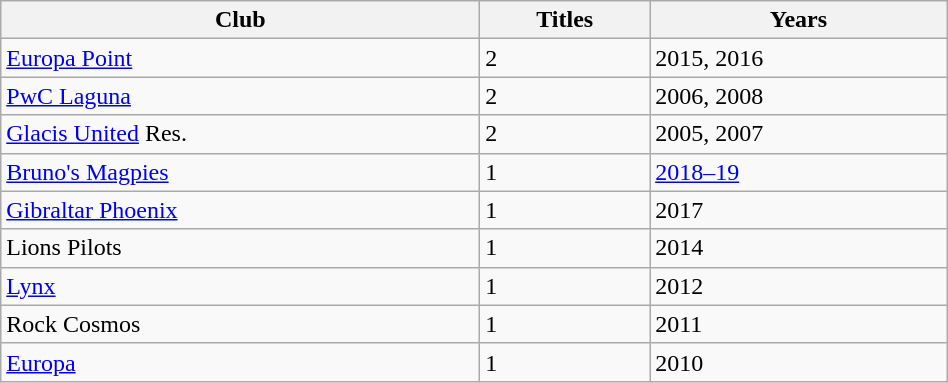<table class="wikitable col2cen" width="50%">
<tr>
<th>Club</th>
<th>Titles</th>
<th>Years</th>
</tr>
<tr>
<td><a href='#'>Europa Point</a></td>
<td>2</td>
<td>2015, 2016</td>
</tr>
<tr>
<td><a href='#'>PwC Laguna</a></td>
<td>2</td>
<td>2006, 2008</td>
</tr>
<tr>
<td><a href='#'>Glacis United</a> Res.</td>
<td>2</td>
<td>2005, 2007</td>
</tr>
<tr>
<td><a href='#'>Bruno's Magpies</a></td>
<td>1</td>
<td><a href='#'>2018–19</a></td>
</tr>
<tr>
<td><a href='#'>Gibraltar Phoenix</a></td>
<td>1</td>
<td>2017</td>
</tr>
<tr>
<td>Lions Pilots</td>
<td>1</td>
<td>2014</td>
</tr>
<tr>
<td><a href='#'>Lynx</a></td>
<td>1</td>
<td>2012</td>
</tr>
<tr>
<td>Rock Cosmos</td>
<td>1</td>
<td>2011</td>
</tr>
<tr>
<td><a href='#'>Europa</a></td>
<td>1</td>
<td>2010</td>
</tr>
</table>
